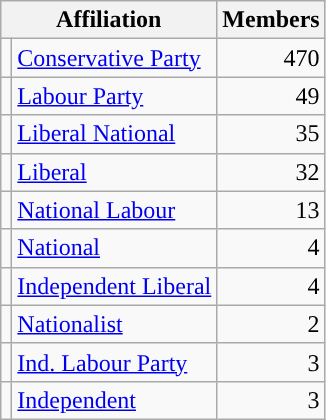<table class="wikitable">
<tr>
<th colspan="2">Affiliation</th>
<th>Members</th>
</tr>
<tr>
<td style="color:inherit;background:"></td>
<td><a href='#'>Conservative Party</a></td>
<td align="right">470</td>
</tr>
<tr>
<td style="color:inherit;background:"></td>
<td><a href='#'>Labour Party</a></td>
<td align="right">49</td>
</tr>
<tr>
<td style="color:inherit;background:"></td>
<td><a href='#'>Liberal National</a></td>
<td align="right">35</td>
</tr>
<tr>
<td style="color:inherit;background:"></td>
<td><a href='#'>Liberal</a></td>
<td align="right">32</td>
</tr>
<tr>
<td style="color:inherit;background:"></td>
<td><a href='#'>National Labour</a></td>
<td align="right">13</td>
</tr>
<tr>
<td style="color:inherit;background:"></td>
<td><a href='#'>National</a></td>
<td align="right">4</td>
</tr>
<tr>
<td style="color:inherit;background:"></td>
<td><a href='#'>Independent Liberal</a></td>
<td align="right">4</td>
</tr>
<tr>
<td style="color:inherit;background:"></td>
<td><a href='#'>Nationalist</a></td>
<td align="right">2</td>
</tr>
<tr>
<td style="color:inherit;background:"></td>
<td><a href='#'>Ind. Labour Party</a></td>
<td align="right">3</td>
</tr>
<tr>
<td style="color:inherit;background:"></td>
<td><a href='#'>Independent</a></td>
<td align="right">3</td>
</tr>
</table>
